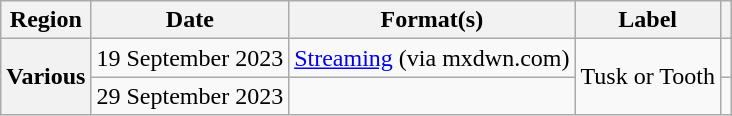<table class="wikitable plainrowheaders">
<tr>
<th scope="col">Region</th>
<th scope="col">Date</th>
<th scope="col">Format(s)</th>
<th scope="col">Label</th>
<th scope="col"></th>
</tr>
<tr>
<th scope="row" rowspan="2">Various</th>
<td>19 September 2023</td>
<td><a href='#'>Streaming</a> (via mxdwn.com)</td>
<td rowspan="2">Tusk or Tooth</td>
<td style="text-align:center;"></td>
</tr>
<tr>
<td>29 September 2023</td>
<td></td>
<td style="text-align:center;"></td>
</tr>
</table>
